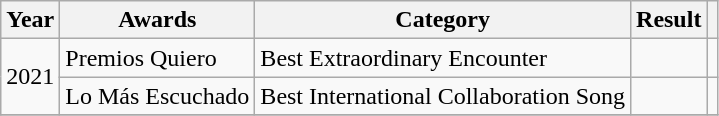<table class="wikitable">
<tr>
<th>Year</th>
<th>Awards</th>
<th>Category</th>
<th>Result</th>
<th></th>
</tr>
<tr>
<td rowspan="2">2021</td>
<td>Premios Quiero</td>
<td>Best Extraordinary Encounter</td>
<td></td>
<td></td>
</tr>
<tr>
<td>Lo Más Escuchado</td>
<td>Best International Collaboration Song</td>
<td></td>
<td></td>
</tr>
<tr>
</tr>
</table>
